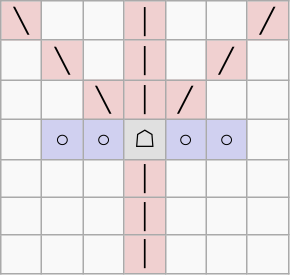<table border="1" class="wikitable">
<tr align=center>
<td width="20" style="background:#f0d0d0;">╲</td>
<td width="20"> </td>
<td width="20"> </td>
<td width="20" style="background:#f0d0d0;">│</td>
<td width="20"> </td>
<td width="20"> </td>
<td width="20" style="background:#f0d0d0;">╱</td>
</tr>
<tr align=center>
<td> </td>
<td style="background:#f0d0d0;">╲</td>
<td> </td>
<td style="background:#f0d0d0;">│</td>
<td> </td>
<td style="background:#f0d0d0;">╱</td>
<td> </td>
</tr>
<tr align=center>
<td> </td>
<td> </td>
<td style="background:#f0d0d0;">╲</td>
<td style="background:#f0d0d0;">│</td>
<td style="background:#f0d0d0;">╱</td>
<td> </td>
<td> </td>
</tr>
<tr align=center>
<td> </td>
<td style="background:#d0d0f0;">○</td>
<td style="background:#d0d0f0;">○</td>
<td style="background:#e0e0e0;">☖</td>
<td style="background:#d0d0f0;">○</td>
<td style="background:#d0d0f0;">○</td>
<td> </td>
</tr>
<tr align=center>
<td> </td>
<td> </td>
<td> </td>
<td style="background:#f0d0d0;">│</td>
<td> </td>
<td> </td>
<td> </td>
</tr>
<tr align=center>
<td> </td>
<td> </td>
<td> </td>
<td style="background:#f0d0d0;">│</td>
<td> </td>
<td> </td>
<td> </td>
</tr>
<tr align=center>
<td> </td>
<td> </td>
<td> </td>
<td style="background:#f0d0d0;">│</td>
<td> </td>
<td> </td>
<td> </td>
</tr>
</table>
